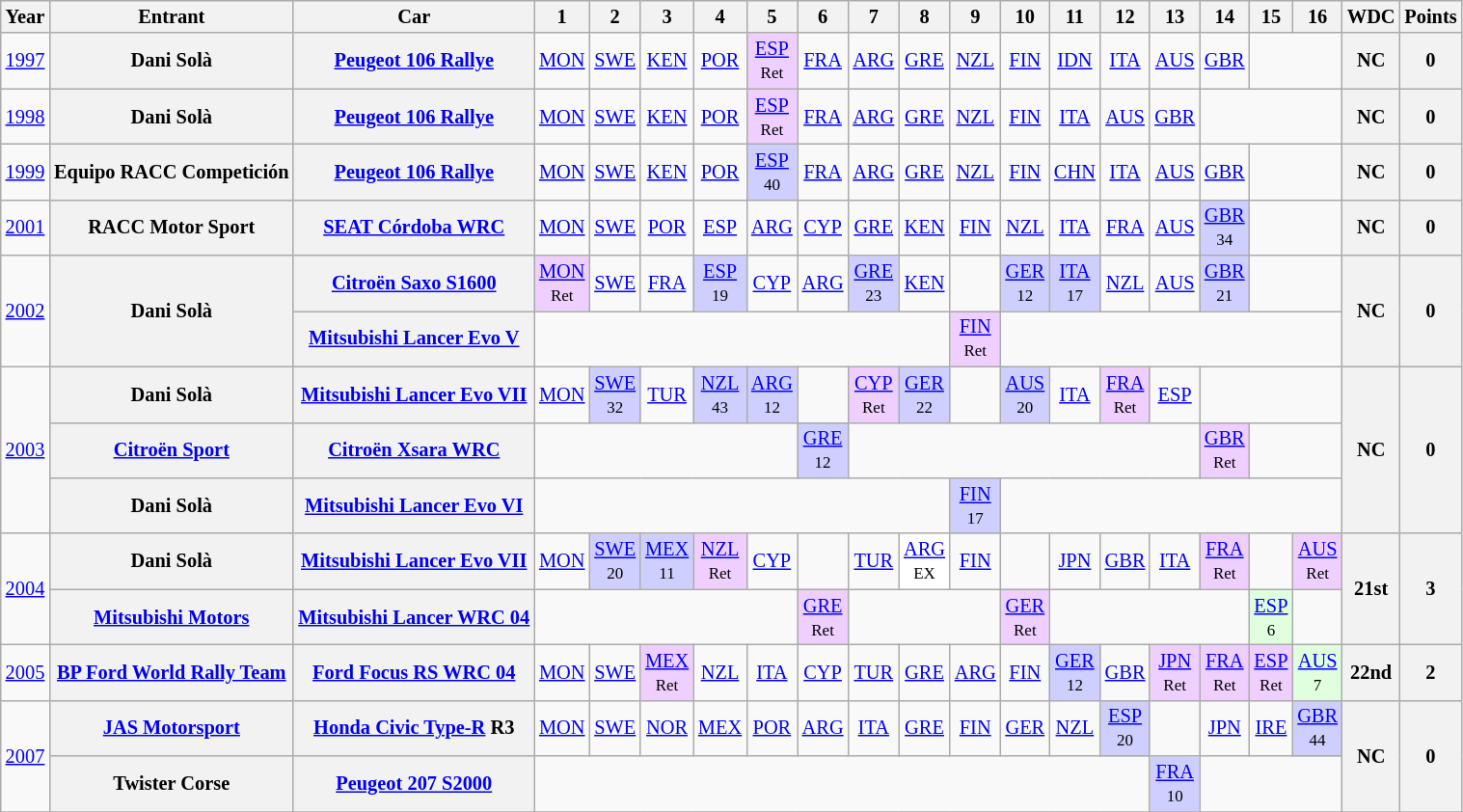<table class="wikitable" border="1" style="text-align:center; font-size:85%;">
<tr>
<th>Year</th>
<th>Entrant</th>
<th>Car</th>
<th>1</th>
<th>2</th>
<th>3</th>
<th>4</th>
<th>5</th>
<th>6</th>
<th>7</th>
<th>8</th>
<th>9</th>
<th>10</th>
<th>11</th>
<th>12</th>
<th>13</th>
<th>14</th>
<th>15</th>
<th>16</th>
<th>WDC</th>
<th>Points</th>
</tr>
<tr>
<td><a href='#'>1997</a></td>
<th nowrap>Dani Solà</th>
<th nowrap><a href='#'>Peugeot 106 Rallye</a></th>
<td><a href='#'>MON</a></td>
<td><a href='#'>SWE</a></td>
<td><a href='#'>KEN</a></td>
<td><a href='#'>POR</a></td>
<td style="background:#EFCFFF;"><a href='#'>ESP</a><br><small>Ret</small></td>
<td><a href='#'>FRA</a></td>
<td><a href='#'>ARG</a></td>
<td><a href='#'>GRE</a></td>
<td><a href='#'>NZL</a></td>
<td><a href='#'>FIN</a></td>
<td><a href='#'>IDN</a></td>
<td><a href='#'>ITA</a></td>
<td><a href='#'>AUS</a></td>
<td><a href='#'>GBR</a></td>
<td colspan=2></td>
<th>NC</th>
<th>0</th>
</tr>
<tr>
<td><a href='#'>1998</a></td>
<th nowrap>Dani Solà</th>
<th nowrap><a href='#'>Peugeot 106 Rallye</a></th>
<td><a href='#'>MON</a></td>
<td><a href='#'>SWE</a></td>
<td><a href='#'>KEN</a></td>
<td><a href='#'>POR</a></td>
<td style="background:#EFCFFF;"><a href='#'>ESP</a><br><small>Ret</small></td>
<td><a href='#'>FRA</a></td>
<td><a href='#'>ARG</a></td>
<td><a href='#'>GRE</a></td>
<td><a href='#'>NZL</a></td>
<td><a href='#'>FIN</a></td>
<td><a href='#'>ITA</a></td>
<td><a href='#'>AUS</a></td>
<td><a href='#'>GBR</a></td>
<td colspan=3></td>
<th>NC</th>
<th>0</th>
</tr>
<tr>
<td><a href='#'>1999</a></td>
<th nowrap>Equipo RACC Competición</th>
<th nowrap><a href='#'>Peugeot 106 Rallye</a></th>
<td><a href='#'>MON</a></td>
<td><a href='#'>SWE</a></td>
<td><a href='#'>KEN</a></td>
<td><a href='#'>POR</a></td>
<td style="background:#CFCFFF;"><a href='#'>ESP</a><br><small>40</small></td>
<td><a href='#'>FRA</a></td>
<td><a href='#'>ARG</a></td>
<td><a href='#'>GRE</a></td>
<td><a href='#'>NZL</a></td>
<td><a href='#'>FIN</a></td>
<td><a href='#'>CHN</a></td>
<td><a href='#'>ITA</a></td>
<td><a href='#'>AUS</a></td>
<td><a href='#'>GBR</a></td>
<td colspan=2></td>
<th>NC</th>
<th>0</th>
</tr>
<tr>
<td><a href='#'>2001</a></td>
<th nowrap>RACC Motor Sport</th>
<th nowrap><a href='#'>SEAT Córdoba WRC</a></th>
<td><a href='#'>MON</a></td>
<td><a href='#'>SWE</a></td>
<td><a href='#'>POR</a></td>
<td><a href='#'>ESP</a></td>
<td><a href='#'>ARG</a></td>
<td><a href='#'>CYP</a></td>
<td><a href='#'>GRE</a></td>
<td><a href='#'>KEN</a></td>
<td><a href='#'>FIN</a></td>
<td><a href='#'>NZL</a></td>
<td><a href='#'>ITA</a></td>
<td><a href='#'>FRA</a></td>
<td><a href='#'>AUS</a></td>
<td style="background:#CFCFFF;"><a href='#'>GBR</a><br><small>34</small></td>
<td colspan=2></td>
<th>NC</th>
<th>0</th>
</tr>
<tr>
<td rowspan=2><a href='#'>2002</a></td>
<th rowspan=2 nowrap>Dani Solà</th>
<th nowrap><a href='#'>Citroën Saxo S1600</a></th>
<td style="background:#EFCFFF;"><a href='#'>MON</a><br><small>Ret</small></td>
<td><a href='#'>SWE</a></td>
<td><a href='#'>FRA</a></td>
<td style="background:#CFCFFF;"><a href='#'>ESP</a><br><small>19</small></td>
<td><a href='#'>CYP</a></td>
<td><a href='#'>ARG</a></td>
<td style="background:#CFCFFF;"><a href='#'>GRE</a><br><small>23</small></td>
<td><a href='#'>KEN</a></td>
<td></td>
<td style="background:#CFCFFF;"><a href='#'>GER</a><br><small>12</small></td>
<td style="background:#CFCFFF;"><a href='#'>ITA</a><br><small>17</small></td>
<td><a href='#'>NZL</a></td>
<td><a href='#'>AUS</a></td>
<td style="background:#CFCFFF;"><a href='#'>GBR</a><br><small>21</small></td>
<td colspan=2></td>
<th rowspan=2>NC</th>
<th rowspan=2>0</th>
</tr>
<tr>
<th nowrap><a href='#'>Mitsubishi Lancer Evo V</a></th>
<td colspan=8></td>
<td style="background:#EFCFFF;"><a href='#'>FIN</a><br><small>Ret</small></td>
<td colspan=7></td>
</tr>
<tr>
<td rowspan=3><a href='#'>2003</a></td>
<th nowrap>Dani Solà</th>
<th nowrap><a href='#'>Mitsubishi Lancer Evo VII</a></th>
<td><a href='#'>MON</a></td>
<td style="background:#CFCFFF;"><a href='#'>SWE</a><br><small>32</small></td>
<td><a href='#'>TUR</a></td>
<td style="background:#CFCFFF;"><a href='#'>NZL</a><br><small>43</small></td>
<td style="background:#CFCFFF;"><a href='#'>ARG</a><br><small>12</small></td>
<td></td>
<td style="background:#EFCFFF;"><a href='#'>CYP</a><br><small>Ret</small></td>
<td style="background:#CFCFFF;"><a href='#'>GER</a><br><small>22</small></td>
<td></td>
<td style="background:#CFCFFF;"><a href='#'>AUS</a><br><small>20</small></td>
<td><a href='#'>ITA</a></td>
<td style="background:#EFCFFF;"><a href='#'>FRA</a><br><small>Ret</small></td>
<td><a href='#'>ESP</a></td>
<td colspan=3></td>
<th rowspan=3>NC</th>
<th rowspan=3>0</th>
</tr>
<tr>
<th nowrap><a href='#'>Citroën Sport</a></th>
<th nowrap><a href='#'>Citroën Xsara WRC</a></th>
<td colspan=5></td>
<td style="background:#CFCFFF;"><a href='#'>GRE</a><br><small>12</small></td>
<td colspan=7></td>
<td style="background:#EFCFFF;"><a href='#'>GBR</a><br><small>Ret</small></td>
<td colspan=2></td>
</tr>
<tr>
<th nowrap>Dani Solà</th>
<th nowrap><a href='#'>Mitsubishi Lancer Evo VI</a></th>
<td colspan=8></td>
<td style="background:#CFCFFF;"><a href='#'>FIN</a><br><small>17</small></td>
<td colspan=7></td>
</tr>
<tr>
<td rowspan=2><a href='#'>2004</a></td>
<th nowrap>Dani Solà</th>
<th nowrap><a href='#'>Mitsubishi Lancer Evo VII</a></th>
<td><a href='#'>MON</a></td>
<td style="background:#CFCFFF;"><a href='#'>SWE</a><br><small>20</small></td>
<td style="background:#CFCFFF;"><a href='#'>MEX</a><br><small>11</small></td>
<td style="background:#EFCFFF;"><a href='#'>NZL</a><br><small>Ret</small></td>
<td><a href='#'>CYP</a></td>
<td></td>
<td><a href='#'>TUR</a></td>
<td style="background:#FFFFFF;"><a href='#'>ARG</a><br><small>EX</small></td>
<td><a href='#'>FIN</a></td>
<td></td>
<td><a href='#'>JPN</a></td>
<td><a href='#'>GBR</a></td>
<td><a href='#'>ITA</a></td>
<td style="background:#EFCFFF;"><a href='#'>FRA</a><br><small>Ret</small></td>
<td></td>
<td style="background:#EFCFFF;"><a href='#'>AUS</a><br><small>Ret</small></td>
<th rowspan=2>21st</th>
<th rowspan=2>3</th>
</tr>
<tr>
<th nowrap><a href='#'>Mitsubishi Motors</a></th>
<th nowrap><a href='#'>Mitsubishi Lancer WRC 04</a></th>
<td colspan=5></td>
<td style="background:#EFCFFF;"><a href='#'>GRE</a><br><small>Ret</small></td>
<td colspan=3></td>
<td style="background:#EFCFFF;"><a href='#'>GER</a><br><small>Ret</small></td>
<td colspan=4></td>
<td style="background:#DFFFDF;"><a href='#'>ESP</a><br><small>6</small></td>
<td></td>
</tr>
<tr>
<td><a href='#'>2005</a></td>
<th nowrap><a href='#'>BP Ford World Rally Team</a></th>
<th nowrap><a href='#'>Ford Focus RS WRC 04</a></th>
<td><a href='#'>MON</a></td>
<td><a href='#'>SWE</a></td>
<td style="background:#EFCFFF;"><a href='#'>MEX</a><br><small>Ret</small></td>
<td><a href='#'>NZL</a></td>
<td><a href='#'>ITA</a></td>
<td><a href='#'>CYP</a></td>
<td><a href='#'>TUR</a></td>
<td><a href='#'>GRE</a></td>
<td><a href='#'>ARG</a></td>
<td><a href='#'>FIN</a></td>
<td style="background:#CFCFFF;"><a href='#'>GER</a><br><small>12</small></td>
<td><a href='#'>GBR</a></td>
<td style="background:#EFCFFF;"><a href='#'>JPN</a><br><small>Ret</small></td>
<td style="background:#EFCFFF;"><a href='#'>FRA</a><br><small>Ret</small></td>
<td style="background:#EFCFFF;"><a href='#'>ESP</a><br><small>Ret</small></td>
<td style="background:#DFFFDF;"><a href='#'>AUS</a><br><small>7</small></td>
<th>22nd</th>
<th>2</th>
</tr>
<tr>
<td rowspan=2><a href='#'>2007</a></td>
<th nowrap><a href='#'>JAS Motorsport</a></th>
<th nowrap><a href='#'>Honda Civic Type-R</a> R3</th>
<td><a href='#'>MON</a></td>
<td><a href='#'>SWE</a></td>
<td><a href='#'>NOR</a></td>
<td><a href='#'>MEX</a></td>
<td><a href='#'>POR</a></td>
<td><a href='#'>ARG</a></td>
<td><a href='#'>ITA</a></td>
<td><a href='#'>GRE</a></td>
<td><a href='#'>FIN</a></td>
<td><a href='#'>GER</a></td>
<td><a href='#'>NZL</a></td>
<td style="background:#CFCFFF;"><a href='#'>ESP</a><br><small>20</small></td>
<td></td>
<td><a href='#'>JPN</a></td>
<td><a href='#'>IRE</a></td>
<td style="background:#CFCFFF;"><a href='#'>GBR</a><br><small>44</small></td>
<th rowspan=2>NC</th>
<th rowspan=2>0</th>
</tr>
<tr>
<th nowrap>Twister Corse</th>
<th nowrap><a href='#'>Peugeot 207 S2000</a></th>
<td colspan=12></td>
<td style="background:#CFCFFF;"><a href='#'>FRA</a><br><small>10</small></td>
<td colspan=3></td>
</tr>
<tr>
</tr>
</table>
